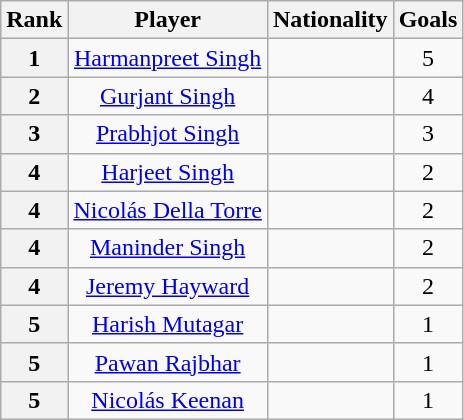<table class="wikitable sortable" style="text-align:center">
<tr>
<th>Rank</th>
<th>Player</th>
<th>Nationality</th>
<th>Goals</th>
</tr>
<tr>
<th>1</th>
<td><a href='#'>Harmanpreet Singh</a></td>
<td></td>
<td>5</td>
</tr>
<tr>
<th>2</th>
<td><a href='#'>Gurjant Singh</a></td>
<td></td>
<td>4</td>
</tr>
<tr>
<th>3</th>
<td><a href='#'>Prabhjot Singh</a></td>
<td></td>
<td>3</td>
</tr>
<tr>
<th>4</th>
<td><a href='#'>Harjeet Singh</a></td>
<td></td>
<td>2</td>
</tr>
<tr>
<th>4</th>
<td><a href='#'>Nicolás Della Torre</a></td>
<td></td>
<td>2</td>
</tr>
<tr>
<th>4</th>
<td><a href='#'>Maninder Singh</a></td>
<td></td>
<td>2</td>
</tr>
<tr>
<th>4</th>
<td><a href='#'>Jeremy Hayward</a></td>
<td></td>
<td>2</td>
</tr>
<tr>
<th>5</th>
<td><a href='#'>Harish Mutagar</a></td>
<td></td>
<td>1</td>
</tr>
<tr>
<th>5</th>
<td><a href='#'>Pawan Rajbhar</a></td>
<td></td>
<td>1</td>
</tr>
<tr>
<th>5</th>
<td><a href='#'>Nicolás Keenan</a></td>
<td></td>
<td>1</td>
</tr>
</table>
